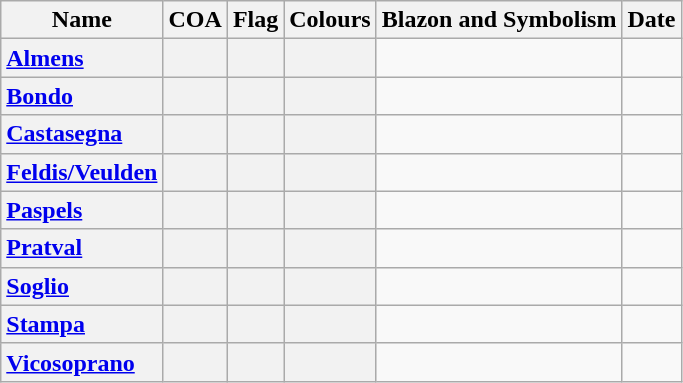<table class="sortable wikitable">
<tr>
<th scope="col">Name</th>
<th scope="col">COA</th>
<th scope="col">Flag</th>
<th scope="col">Colours</th>
<th scope="col">Blazon and Symbolism</th>
<th scope="col">Date</th>
</tr>
<tr>
<th scope="row" style="text-align: left;"><a href='#'>Almens</a></th>
<th></th>
<th></th>
<th></th>
<td></td>
<td></td>
</tr>
<tr>
<th scope="row" style="text-align: left;"><a href='#'>Bondo</a></th>
<th></th>
<th></th>
<th></th>
<td></td>
<td></td>
</tr>
<tr>
<th scope="row" style="text-align: left;"><a href='#'>Castasegna</a></th>
<th></th>
<th></th>
<th></th>
<td></td>
<td></td>
</tr>
<tr>
<th scope="row" style="text-align: left;"><a href='#'>Feldis/Veulden</a></th>
<th></th>
<th></th>
<th></th>
<td></td>
<td></td>
</tr>
<tr>
<th scope="row" style="text-align: left;"><a href='#'>Paspels</a></th>
<th></th>
<th></th>
<th></th>
<td></td>
<td></td>
</tr>
<tr>
<th scope="row" style="text-align: left;"><a href='#'>Pratval</a></th>
<th></th>
<th></th>
<th></th>
<td></td>
<td></td>
</tr>
<tr>
<th scope="row" style="text-align: left;"><a href='#'>Soglio</a></th>
<th></th>
<th></th>
<th></th>
<td></td>
<td></td>
</tr>
<tr>
<th scope="row" style="text-align: left;"><a href='#'>Stampa</a></th>
<th></th>
<th></th>
<th></th>
<td></td>
<td></td>
</tr>
<tr>
<th scope="row" style="text-align: left;"><a href='#'>Vicosoprano</a></th>
<th></th>
<th></th>
<th></th>
<td></td>
<td></td>
</tr>
</table>
